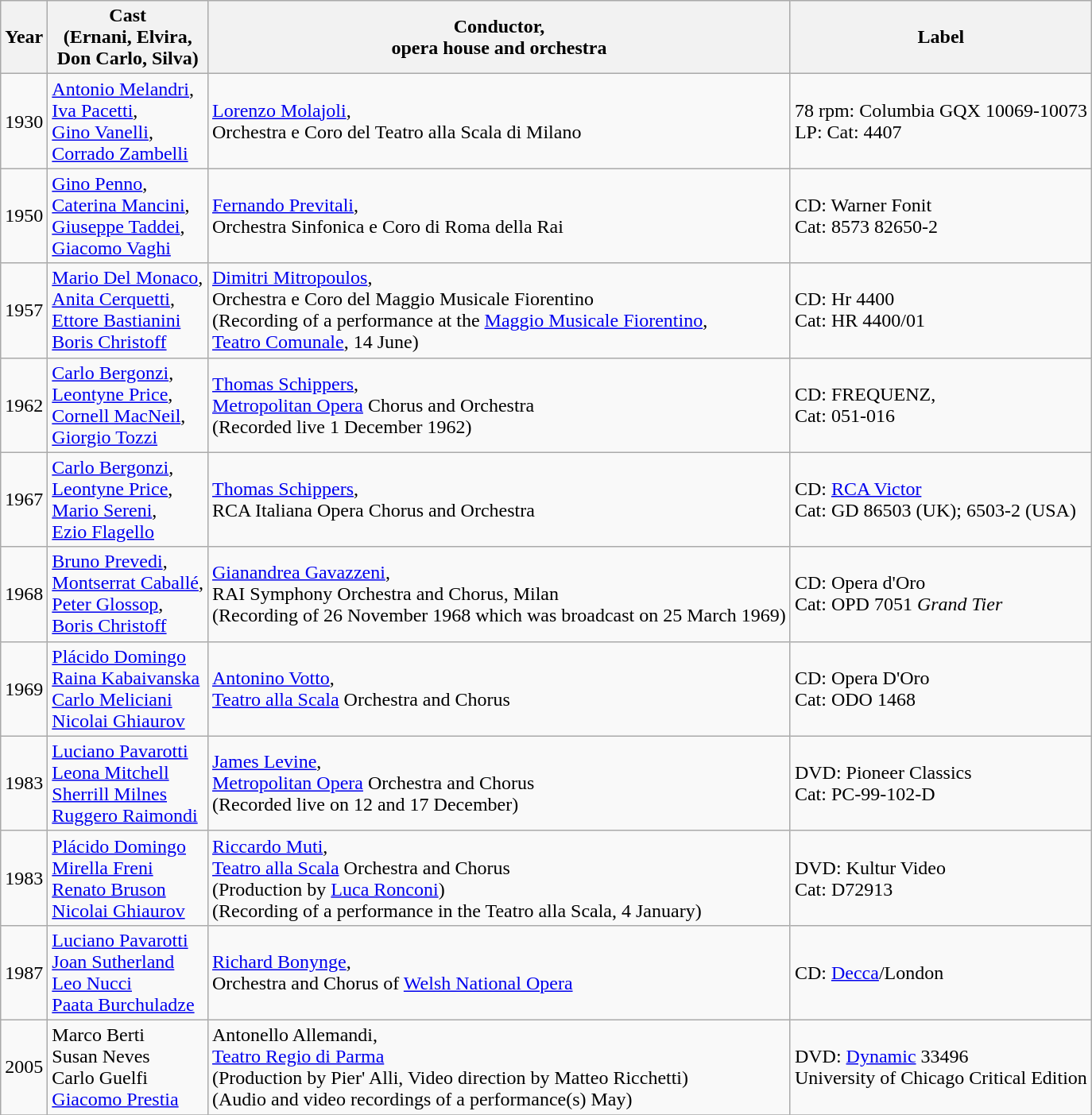<table class="wikitable">
<tr>
<th>Year</th>
<th>Cast <br>(Ernani, Elvira,<br>Don Carlo, Silva)</th>
<th>Conductor,<br>opera house and orchestra</th>
<th>Label</th>
</tr>
<tr>
<td>1930</td>
<td><a href='#'>Antonio Melandri</a>,<br><a href='#'>Iva Pacetti</a>,<br><a href='#'>Gino Vanelli</a>,<br><a href='#'>Corrado Zambelli</a></td>
<td><a href='#'>Lorenzo Molajoli</a>,<br>Orchestra e Coro del Teatro alla Scala di Milano</td>
<td>78 rpm: Columbia GQX 10069-10073<br>LP: Cat: 4407</td>
</tr>
<tr>
<td>1950</td>
<td><a href='#'>Gino Penno</a>,<br><a href='#'>Caterina Mancini</a>,<br><a href='#'>Giuseppe Taddei</a>,<br><a href='#'>Giacomo Vaghi</a></td>
<td><a href='#'>Fernando Previtali</a>,<br>Orchestra Sinfonica e Coro di Roma della Rai</td>
<td>CD: Warner Fonit <br>Cat: 8573 82650-2</td>
</tr>
<tr>
<td>1957</td>
<td><a href='#'>Mario Del Monaco</a>,<br><a href='#'>Anita Cerquetti</a>,<br><a href='#'>Ettore Bastianini</a><br><a href='#'>Boris Christoff</a></td>
<td><a href='#'>Dimitri Mitropoulos</a>,<br>Orchestra e Coro del Maggio Musicale Fiorentino<br>(Recording of a performance at the <a href='#'>Maggio Musicale Fiorentino</a>,<br><a href='#'>Teatro Comunale</a>, 14 June)</td>
<td>CD: Hr 4400 <br>Cat: HR 4400/01</td>
</tr>
<tr>
<td>1962</td>
<td><a href='#'>Carlo Bergonzi</a>,<br><a href='#'>Leontyne Price</a>,<br><a href='#'>Cornell MacNeil</a>,<br><a href='#'>Giorgio Tozzi</a></td>
<td><a href='#'>Thomas Schippers</a>,<br><a href='#'>Metropolitan Opera</a> Chorus and Orchestra<br>(Recorded live 1 December 1962)</td>
<td>CD: FREQUENZ,<br>Cat: 051-016</td>
</tr>
<tr>
<td>1967</td>
<td><a href='#'>Carlo Bergonzi</a>,<br><a href='#'>Leontyne Price</a>,<br><a href='#'>Mario Sereni</a>,<br><a href='#'>Ezio Flagello</a></td>
<td><a href='#'>Thomas Schippers</a>,<br>RCA Italiana Opera Chorus and Orchestra</td>
<td>CD: <a href='#'>RCA Victor</a><br>Cat: GD 86503 (UK); 6503-2 (USA)</td>
</tr>
<tr>
<td>1968</td>
<td><a href='#'>Bruno Prevedi</a>,<br><a href='#'>Montserrat Caballé</a>,<br><a href='#'>Peter Glossop</a>,<br><a href='#'>Boris Christoff</a></td>
<td><a href='#'>Gianandrea Gavazzeni</a>,<br>RAI Symphony Orchestra and Chorus, Milan<br>(Recording of 26 November 1968 which was broadcast on 25 March 1969)</td>
<td>CD: Opera d'Oro <br>Cat: OPD 7051 <em>Grand Tier</em></td>
</tr>
<tr>
<td>1969</td>
<td><a href='#'>Plácido Domingo</a><br><a href='#'>Raina Kabaivanska</a><br><a href='#'>Carlo Meliciani</a><br><a href='#'>Nicolai Ghiaurov</a></td>
<td><a href='#'>Antonino Votto</a>,<br><a href='#'>Teatro alla Scala</a> Orchestra and Chorus</td>
<td>CD: Opera D'Oro<br> Cat: ODO 1468</td>
</tr>
<tr>
<td>1983</td>
<td><a href='#'>Luciano Pavarotti</a><br><a href='#'>Leona Mitchell</a><br><a href='#'>Sherrill Milnes</a><br><a href='#'>Ruggero Raimondi</a></td>
<td><a href='#'>James Levine</a>,<br><a href='#'>Metropolitan Opera</a> Orchestra and Chorus<br>(Recorded live on 12 and 17 December)</td>
<td>DVD: Pioneer Classics<br> Cat: PC-99-102-D</td>
</tr>
<tr>
<td>1983</td>
<td><a href='#'>Plácido Domingo</a><br><a href='#'>Mirella Freni</a><br><a href='#'>Renato Bruson</a><br><a href='#'>Nicolai Ghiaurov</a></td>
<td><a href='#'>Riccardo Muti</a>,<br><a href='#'>Teatro alla Scala</a> Orchestra and Chorus <br>(Production by <a href='#'>Luca Ronconi</a>)<br>(Recording of a performance in the Teatro alla Scala, 4 January)</td>
<td>DVD: Kultur Video <br> Cat: D72913</td>
</tr>
<tr>
<td>1987</td>
<td><a href='#'>Luciano Pavarotti</a><br><a href='#'>Joan Sutherland</a><br><a href='#'>Leo Nucci</a><br><a href='#'>Paata Burchuladze</a></td>
<td><a href='#'>Richard Bonynge</a>,<br> Orchestra and Chorus of <a href='#'>Welsh National Opera</a></td>
<td>CD: <a href='#'>Decca</a>/London</td>
</tr>
<tr>
<td>2005</td>
<td>Marco Berti<br>Susan Neves<br>Carlo Guelfi<br><a href='#'>Giacomo Prestia</a></td>
<td>Antonello Allemandi,<br><a href='#'>Teatro Regio di Parma</a><br>(Production by Pier' Alli, Video direction by Matteo Ricchetti)<br>(Audio and video recordings of a performance(s) May)</td>
<td>DVD: <a href='#'>Dynamic</a> 33496<br>University of Chicago Critical Edition</td>
</tr>
<tr>
</tr>
</table>
